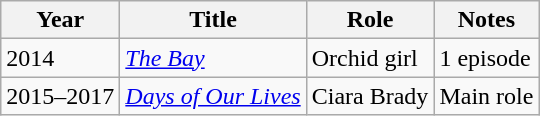<table class="wikitable sortable">
<tr>
<th>Year</th>
<th>Title</th>
<th>Role</th>
<th class="unsortable">Notes</th>
</tr>
<tr>
<td>2014</td>
<td><em><a href='#'>The Bay</a></em></td>
<td>Orchid girl</td>
<td>1 episode</td>
</tr>
<tr>
<td>2015–2017</td>
<td><em><a href='#'>Days of Our Lives</a></em></td>
<td>Ciara Brady</td>
<td>Main role</td>
</tr>
</table>
